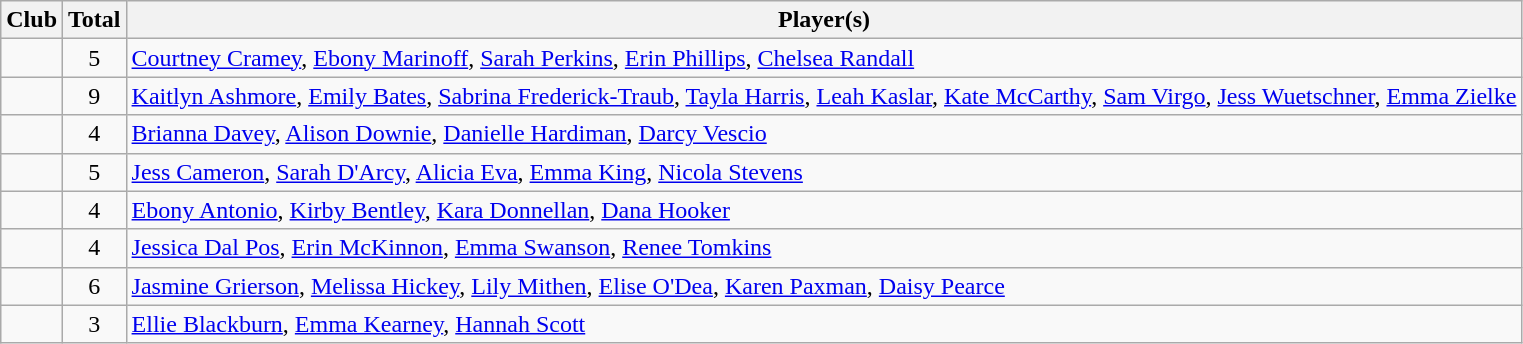<table class="wikitable sortable">
<tr>
<th>Club</th>
<th>Total</th>
<th class=unsortable>Player(s)</th>
</tr>
<tr>
<td></td>
<td align=center>5</td>
<td><a href='#'>Courtney Cramey</a>, <a href='#'>Ebony Marinoff</a>, <a href='#'>Sarah Perkins</a>, <a href='#'>Erin Phillips</a>, <a href='#'>Chelsea Randall</a></td>
</tr>
<tr>
<td></td>
<td align=center>9</td>
<td><a href='#'>Kaitlyn Ashmore</a>, <a href='#'>Emily Bates</a>, <a href='#'>Sabrina Frederick-Traub</a>, <a href='#'>Tayla Harris</a>, <a href='#'>Leah Kaslar</a>, <a href='#'>Kate McCarthy</a>, <a href='#'>Sam Virgo</a>, <a href='#'>Jess Wuetschner</a>, <a href='#'>Emma Zielke</a></td>
</tr>
<tr>
<td></td>
<td align=center>4</td>
<td><a href='#'>Brianna Davey</a>, <a href='#'>Alison Downie</a>, <a href='#'>Danielle Hardiman</a>, <a href='#'>Darcy Vescio</a></td>
</tr>
<tr>
<td></td>
<td align=center>5</td>
<td><a href='#'>Jess Cameron</a>, <a href='#'>Sarah D'Arcy</a>, <a href='#'>Alicia Eva</a>, <a href='#'>Emma King</a>, <a href='#'>Nicola Stevens</a></td>
</tr>
<tr>
<td></td>
<td align=center>4</td>
<td><a href='#'>Ebony Antonio</a>, <a href='#'>Kirby Bentley</a>, <a href='#'>Kara Donnellan</a>, <a href='#'>Dana Hooker</a></td>
</tr>
<tr>
<td></td>
<td align=center>4</td>
<td><a href='#'>Jessica Dal Pos</a>, <a href='#'>Erin McKinnon</a>, <a href='#'>Emma Swanson</a>, <a href='#'>Renee Tomkins</a></td>
</tr>
<tr>
<td></td>
<td align=center>6</td>
<td><a href='#'>Jasmine Grierson</a>, <a href='#'>Melissa Hickey</a>, <a href='#'>Lily Mithen</a>, <a href='#'>Elise O'Dea</a>, <a href='#'>Karen Paxman</a>, <a href='#'>Daisy Pearce</a></td>
</tr>
<tr>
<td></td>
<td align=center>3</td>
<td><a href='#'>Ellie Blackburn</a>, <a href='#'>Emma Kearney</a>, <a href='#'>Hannah Scott</a></td>
</tr>
</table>
